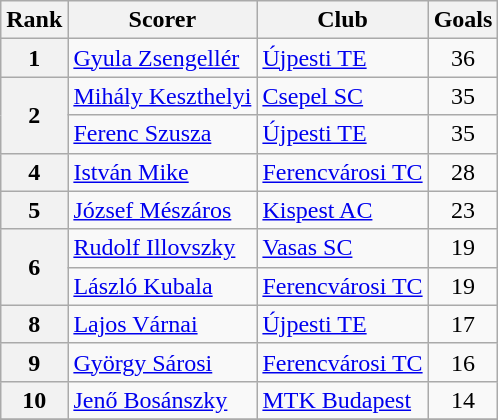<table class="wikitable" style="text-align:center">
<tr>
<th>Rank</th>
<th>Scorer</th>
<th>Club</th>
<th>Goals</th>
</tr>
<tr>
<th rowspan="1">1</th>
<td align=left> <a href='#'>Gyula Zsengellér</a></td>
<td align=left><a href='#'>Újpesti TE</a></td>
<td>36</td>
</tr>
<tr>
<th rowspan="2">2</th>
<td align=left> <a href='#'>Mihály Keszthelyi</a></td>
<td align=left><a href='#'>Csepel SC</a></td>
<td>35</td>
</tr>
<tr>
<td align=left> <a href='#'>Ferenc Szusza</a></td>
<td align=left><a href='#'>Újpesti TE</a></td>
<td>35</td>
</tr>
<tr>
<th rowspan="1">4</th>
<td align=left> <a href='#'>István Mike</a></td>
<td align=left><a href='#'>Ferencvárosi TC</a></td>
<td>28</td>
</tr>
<tr>
<th rowspan="1">5</th>
<td align=left> <a href='#'>József Mészáros</a></td>
<td align=left><a href='#'>Kispest AC</a></td>
<td>23</td>
</tr>
<tr>
<th rowspan="2">6</th>
<td align=left> <a href='#'>Rudolf Illovszky</a></td>
<td align=left><a href='#'>Vasas SC</a></td>
<td>19</td>
</tr>
<tr>
<td align=left> <a href='#'>László Kubala</a></td>
<td align=left><a href='#'>Ferencvárosi TC</a></td>
<td>19</td>
</tr>
<tr>
<th rowspan="1">8</th>
<td align=left> <a href='#'>Lajos Várnai</a></td>
<td align=left><a href='#'>Újpesti TE</a></td>
<td>17</td>
</tr>
<tr>
<th rowspan="1">9</th>
<td align=left> <a href='#'>György Sárosi</a></td>
<td align=left><a href='#'>Ferencvárosi TC</a></td>
<td>16</td>
</tr>
<tr>
<th rowspan="1">10</th>
<td align=left> <a href='#'>Jenő Bosánszky</a></td>
<td align=left><a href='#'>MTK Budapest</a></td>
<td>14</td>
</tr>
<tr>
</tr>
</table>
